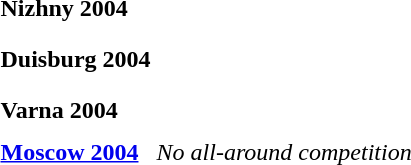<table>
<tr>
<th scope=row style="text-align:left">Nizhny 2004 </th>
<td style="height:30px;" font-size:95%"></td>
<td style="height:30px;" font-size:95%"></td>
<td style="height:30px;" font-size:95%"></td>
</tr>
<tr>
<th scope=row style="text-align:left">Duisburg 2004 </th>
<td style="height:30px;" font-size:95%"></td>
<td style="height:30px;" font-size:95%"></td>
<td style="height:30px;" font-size:95%"></td>
</tr>
<tr>
<th scope=row style="text-align:left">Varna 2004 </th>
<td style="height:30px;" font-size:95%"></td>
<td style="height:30px;" font-size:95%"></td>
<td style="height:30px;" font-size:95%"></td>
</tr>
<tr>
<th scope=row style="text-align:left"><a href='#'>Moscow 2004</a></th>
<td colspan=3 align=center><em>No all-around competition</em></td>
</tr>
</table>
